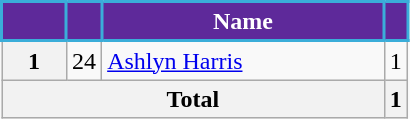<table class="wikitable" style="text-align:center;">
<tr>
<th style="background:#5E299A; color:white; border:2px solid #3aadd9; width:35px;"></th>
<th style="background:#5E299A; color:white; border:2px solid #3aadd9; width=35px"></th>
<th scope="col" style="background:#5E299A; color:white; border:2px solid #3aadd9; width:180px;"><strong>Name</strong></th>
<th style="background:#5E299A; color:white; border:2px solid #3aadd9; width=80;"></th>
</tr>
<tr>
<th>1</th>
<td>24</td>
<td align="left"> <a href='#'>Ashlyn Harris</a></td>
<td>1</td>
</tr>
<tr>
<th colspan="3">Total</th>
<th>1</th>
</tr>
</table>
